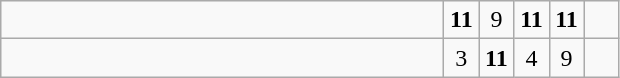<table class="wikitable">
<tr>
<td style="width:18em"><strong> </strong></td>
<td align=center style="width:1em"><strong>11</strong></td>
<td align=center style="width:1em">9</td>
<td align=center style="width:1em"><strong>11</strong></td>
<td align=center style="width:1em"><strong>11</strong></td>
<td align=center style="width:1em"></td>
</tr>
<tr>
<td style="width:18em"></td>
<td align=center style="width:1em">3</td>
<td align=center style="width:1em"><strong>11</strong></td>
<td align=center style="width:1em">4</td>
<td align=center style="width:1em">9</td>
<td align=center style="width:1em"></td>
</tr>
</table>
